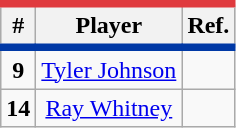<table class="wikitable">
<tr style="text-align:center; background:#ddd; border-top:#E03A3E 5px solid; border-bottom:#0039A6 5px solid">
<th>#</th>
<th>Player</th>
<th>Ref.</th>
</tr>
<tr style="text-align:center">
<td><strong>9</strong></td>
<td><a href='#'>Tyler Johnson</a></td>
<td></td>
</tr>
<tr style="text-align:center">
<td><strong>14</strong></td>
<td><a href='#'>Ray Whitney</a></td>
<td></td>
</tr>
</table>
